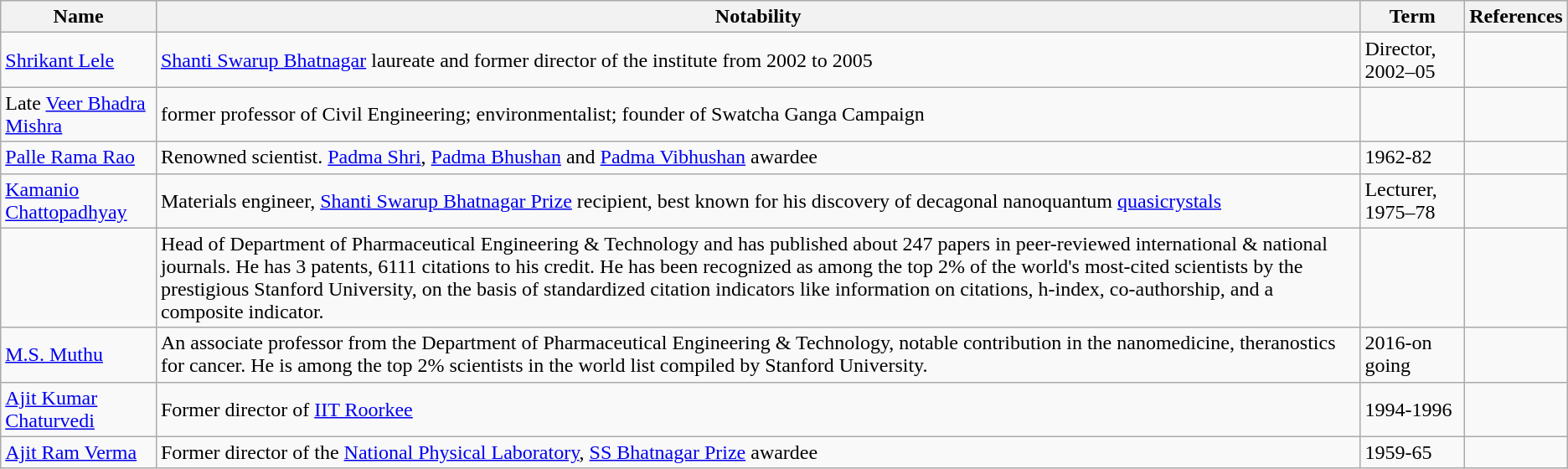<table class="wikitable">
<tr>
<th>Name</th>
<th>Notability</th>
<th>Term</th>
<th>References</th>
</tr>
<tr>
<td><a href='#'>Shrikant Lele</a></td>
<td><a href='#'>Shanti Swarup Bhatnagar</a> laureate and former director of the institute from 2002 to 2005</td>
<td>Director, 2002–05</td>
<td></td>
</tr>
<tr>
<td>Late <a href='#'>Veer Bhadra Mishra</a></td>
<td>former professor of Civil Engineering; environmentalist; founder of Swatcha Ganga Campaign</td>
<td></td>
<td></td>
</tr>
<tr>
<td><a href='#'>Palle Rama Rao</a></td>
<td>Renowned scientist. <a href='#'>Padma Shri</a>, <a href='#'>Padma Bhushan</a> and <a href='#'>Padma Vibhushan</a> awardee</td>
<td>1962-82</td>
<td></td>
</tr>
<tr>
<td><a href='#'>Kamanio Chattopadhyay</a></td>
<td>Materials engineer, <a href='#'>Shanti Swarup Bhatnagar Prize</a> recipient, best known for his discovery of decagonal nanoquantum <a href='#'>quasicrystals</a></td>
<td>Lecturer, 1975–78</td>
<td></td>
</tr>
<tr>
<td></td>
<td>Head of Department of Pharmaceutical Engineering & Technology and has published about 247 papers in peer-reviewed international & national journals. He has 3 patents, 6111 citations to his credit. He has been recognized as among the top 2% of the world's most-cited scientists by the prestigious Stanford University, on the basis of standardized citation indicators like information on citations, h-index, co-authorship, and a composite indicator.</td>
<td></td>
</tr>
<tr>
<td><a href='#'>M.S. Muthu</a></td>
<td>An associate professor from the Department of Pharmaceutical Engineering & Technology, notable contribution in the nanomedicine, theranostics for cancer. He is among the top 2% scientists in the world list compiled by Stanford University.</td>
<td>2016-on going</td>
<td></td>
</tr>
<tr>
<td><a href='#'>Ajit Kumar Chaturvedi</a></td>
<td>Former director of <a href='#'>IIT Roorkee</a></td>
<td>1994-1996</td>
<td></td>
</tr>
<tr>
<td><a href='#'>Ajit Ram Verma</a></td>
<td>Former director of the <a href='#'>National Physical Laboratory</a>, <a href='#'>SS Bhatnagar Prize</a> awardee</td>
<td>1959-65</td>
<td></td>
</tr>
</table>
